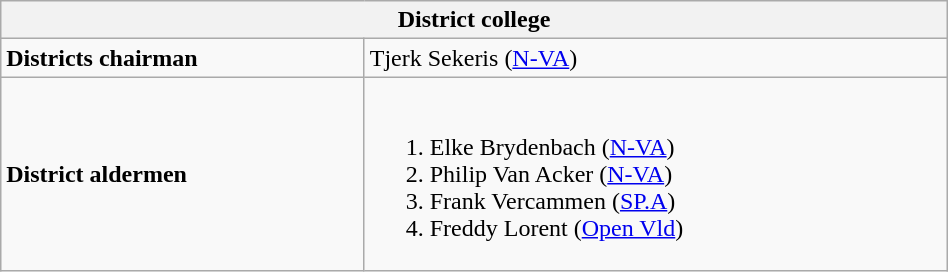<table class="wikitable" width="50%">
<tr>
<th colspan="2">District college</th>
</tr>
<tr>
<td><strong>Districts chairman</strong></td>
<td>Tjerk Sekeris (<a href='#'>N-VA</a>)</td>
</tr>
<tr>
<td><strong>District aldermen</strong></td>
<td><br><ol><li>Elke Brydenbach (<a href='#'>N-VA</a>)</li><li>Philip Van Acker (<a href='#'>N-VA</a>)</li><li>Frank Vercammen (<a href='#'>SP.A</a>)</li><li>Freddy Lorent (<a href='#'>Open Vld</a>)</li></ol></td>
</tr>
</table>
